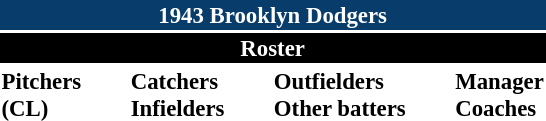<table class="toccolours" style="font-size: 95%;">
<tr>
<th colspan="10" style="background-color: #083c6b; color: white; text-align: center;">1943 Brooklyn Dodgers</th>
</tr>
<tr>
<td colspan="10" style="background-color: black; color: white; text-align: center;"><strong>Roster</strong></td>
</tr>
<tr>
<td valign="top"><strong>Pitchers</strong><br>















 <strong>(CL)</strong>
</td>
<td width="25px"></td>
<td valign="top"><strong>Catchers</strong><br>


<strong>Infielders</strong>














</td>
<td width="25px"></td>
<td valign="top"><strong>Outfielders</strong><br>







<strong>Other batters</strong>
</td>
<td width="25px"></td>
<td valign="top"><strong>Manager</strong><br>
<strong>Coaches</strong>


</td>
</tr>
</table>
